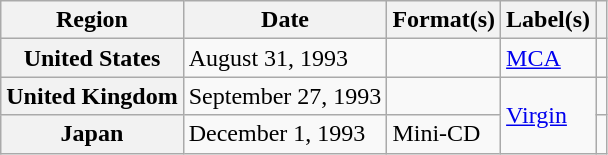<table class="wikitable plainrowheaders">
<tr>
<th scope="col">Region</th>
<th scope="col">Date</th>
<th scope="col">Format(s)</th>
<th scope="col">Label(s)</th>
<th scope="col"></th>
</tr>
<tr>
<th scope="row">United States</th>
<td>August 31, 1993</td>
<td></td>
<td><a href='#'>MCA</a></td>
<td></td>
</tr>
<tr>
<th scope="row">United Kingdom</th>
<td>September 27, 1993</td>
<td></td>
<td rowspan="2"><a href='#'>Virgin</a></td>
<td></td>
</tr>
<tr>
<th scope="row">Japan</th>
<td>December 1, 1993</td>
<td>Mini-CD</td>
<td></td>
</tr>
</table>
